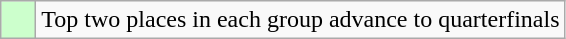<table class="wikitable">
<tr>
<td style="background:#cfc;">    </td>
<td>Top two places in each group advance to quarterfinals</td>
</tr>
</table>
